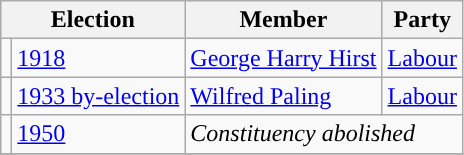<table class="wikitable">
<tr>
<th colspan="2">Election</th>
<th>Member</th>
<th>Party</th>
</tr>
<tr>
<td style="color:inherit;background-color: "></td>
<td><a href='#'>1918</a></td>
<td><a href='#'>George Harry Hirst</a></td>
<td><a href='#'>Labour</a></td>
</tr>
<tr>
<td style="color:inherit;background-color: "></td>
<td><a href='#'>1933 by-election</a></td>
<td><a href='#'>Wilfred Paling</a></td>
<td><a href='#'>Labour</a></td>
</tr>
<tr>
<td></td>
<td><a href='#'>1950</a></td>
<td colspan="2"><em>Constituency abolished</em></td>
</tr>
<tr>
</tr>
</table>
